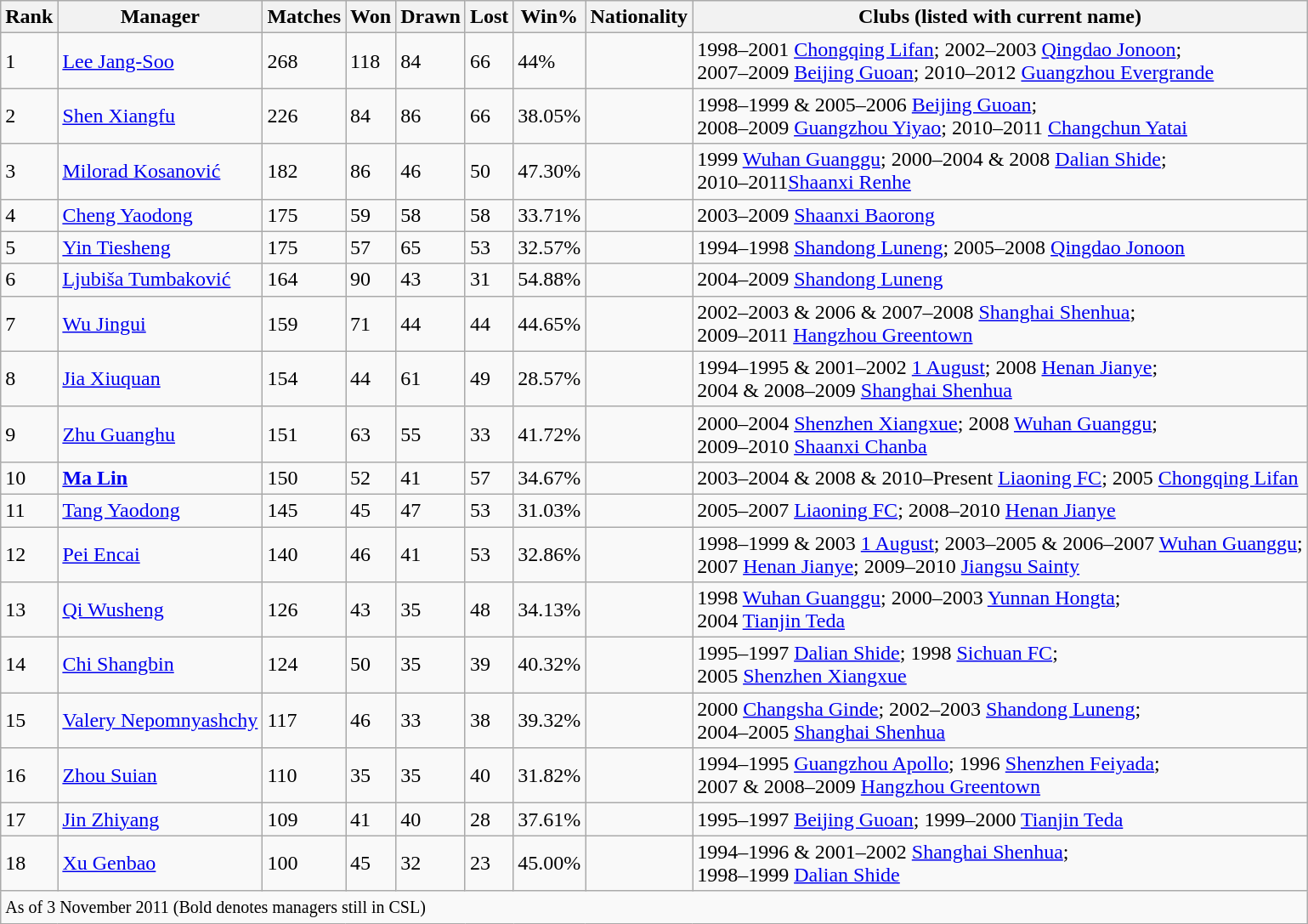<table class="wikitable sortable" style="text-align:left;margin-left:1em;">
<tr>
<th>Rank</th>
<th>Manager</th>
<th>Matches</th>
<th>Won</th>
<th>Drawn</th>
<th>Lost</th>
<th>Win%</th>
<th>Nationality</th>
<th>Clubs (listed with current name)</th>
</tr>
<tr>
<td>1</td>
<td style="text-align:left;"><a href='#'>Lee Jang-Soo</a></td>
<td>268</td>
<td>118</td>
<td>84</td>
<td>66</td>
<td>44%</td>
<td></td>
<td>1998–2001 <a href='#'>Chongqing Lifan</a>; 2002–2003 <a href='#'>Qingdao Jonoon</a>; <br>2007–2009 <a href='#'>Beijing Guoan</a>; 2010–2012 <a href='#'>Guangzhou Evergrande</a></td>
</tr>
<tr>
<td>2</td>
<td style="text-align:left;"><a href='#'>Shen Xiangfu</a></td>
<td>226</td>
<td>84</td>
<td>86</td>
<td>66</td>
<td>38.05%</td>
<td></td>
<td>1998–1999 & 2005–2006 <a href='#'>Beijing Guoan</a>; <br>2008–2009 <a href='#'>Guangzhou Yiyao</a>; 2010–2011 <a href='#'>Changchun Yatai</a></td>
</tr>
<tr>
<td>3</td>
<td style="text-align:left;"><a href='#'>Milorad Kosanović</a></td>
<td>182</td>
<td>86</td>
<td>46</td>
<td>50</td>
<td>47.30%</td>
<td></td>
<td>1999 <a href='#'>Wuhan Guanggu</a>; 2000–2004 & 2008 <a href='#'>Dalian Shide</a>; <br> 2010–2011<a href='#'>Shaanxi Renhe</a></td>
</tr>
<tr>
<td>4</td>
<td style="text-align:left;"><a href='#'>Cheng Yaodong</a></td>
<td>175</td>
<td>59</td>
<td>58</td>
<td>58</td>
<td>33.71%</td>
<td></td>
<td>2003–2009 <a href='#'>Shaanxi Baorong</a></td>
</tr>
<tr>
<td>5</td>
<td style="text-align:left;"><a href='#'>Yin Tiesheng</a></td>
<td>175</td>
<td>57</td>
<td>65</td>
<td>53</td>
<td>32.57%</td>
<td></td>
<td>1994–1998 <a href='#'>Shandong Luneng</a>; 2005–2008 <a href='#'>Qingdao Jonoon</a></td>
</tr>
<tr>
<td>6</td>
<td style="text-align:left;"><a href='#'>Ljubiša Tumbaković</a></td>
<td>164</td>
<td>90</td>
<td>43</td>
<td>31</td>
<td>54.88%</td>
<td></td>
<td>2004–2009 <a href='#'>Shandong Luneng</a></td>
</tr>
<tr>
<td>7</td>
<td style="text-align:left;"><a href='#'>Wu Jingui</a></td>
<td>159</td>
<td>71</td>
<td>44</td>
<td>44</td>
<td>44.65%</td>
<td></td>
<td>2002–2003 & 2006 & 2007–2008 <a href='#'>Shanghai Shenhua</a>; <br> 2009–2011 <a href='#'>Hangzhou Greentown</a></td>
</tr>
<tr>
<td>8</td>
<td style="text-align:left;"><a href='#'>Jia Xiuquan</a></td>
<td>154</td>
<td>44</td>
<td>61</td>
<td>49</td>
<td>28.57%</td>
<td></td>
<td>1994–1995 & 2001–2002 <a href='#'>1 August</a>; 2008 <a href='#'>Henan Jianye</a>; <br>2004 & 2008–2009 <a href='#'>Shanghai Shenhua</a></td>
</tr>
<tr>
<td>9</td>
<td style="text-align:left;"><a href='#'>Zhu Guanghu</a></td>
<td>151</td>
<td>63</td>
<td>55</td>
<td>33</td>
<td>41.72%</td>
<td></td>
<td>2000–2004 <a href='#'>Shenzhen Xiangxue</a>; 2008 <a href='#'>Wuhan Guanggu</a>; <br> 2009–2010 <a href='#'>Shaanxi Chanba</a></td>
</tr>
<tr>
<td>10</td>
<td style="text-align:left;"><strong><a href='#'>Ma Lin</a></strong></td>
<td>150</td>
<td>52</td>
<td>41</td>
<td>57</td>
<td>34.67%</td>
<td></td>
<td>2003–2004 & 2008 & 2010–Present <a href='#'>Liaoning FC</a>; 2005 <a href='#'>Chongqing Lifan</a></td>
</tr>
<tr>
<td>11</td>
<td style="text-align:left;"><a href='#'>Tang Yaodong</a></td>
<td>145</td>
<td>45</td>
<td>47</td>
<td>53</td>
<td>31.03%</td>
<td></td>
<td>2005–2007 <a href='#'>Liaoning FC</a>; 2008–2010 <a href='#'>Henan Jianye</a></td>
</tr>
<tr>
<td>12</td>
<td style="text-align:left;"><a href='#'>Pei Encai</a></td>
<td>140</td>
<td>46</td>
<td>41</td>
<td>53</td>
<td>32.86%</td>
<td></td>
<td>1998–1999 & 2003 <a href='#'>1 August</a>; 2003–2005 & 2006–2007 <a href='#'>Wuhan Guanggu</a>; <br> 2007 <a href='#'>Henan Jianye</a>; 2009–2010 <a href='#'>Jiangsu Sainty</a></td>
</tr>
<tr>
<td>13</td>
<td style="text-align:left;"><a href='#'>Qi Wusheng</a></td>
<td>126</td>
<td>43</td>
<td>35</td>
<td>48</td>
<td>34.13%</td>
<td></td>
<td>1998 <a href='#'>Wuhan Guanggu</a>; 2000–2003 <a href='#'>Yunnan Hongta</a>; <br>2004 <a href='#'>Tianjin Teda</a></td>
</tr>
<tr>
<td>14</td>
<td style="text-align:left;"><a href='#'>Chi Shangbin</a></td>
<td>124</td>
<td>50</td>
<td>35</td>
<td>39</td>
<td>40.32%</td>
<td></td>
<td>1995–1997 <a href='#'>Dalian Shide</a>; 1998 <a href='#'>Sichuan FC</a>; <br>2005 <a href='#'>Shenzhen Xiangxue</a></td>
</tr>
<tr>
<td>15</td>
<td style="text-align:left;"><a href='#'>Valery Nepomnyashchy</a></td>
<td>117</td>
<td>46</td>
<td>33</td>
<td>38</td>
<td>39.32%</td>
<td></td>
<td>2000 <a href='#'>Changsha Ginde</a>; 2002–2003 <a href='#'>Shandong Luneng</a>; <br>2004–2005 <a href='#'>Shanghai Shenhua</a></td>
</tr>
<tr>
<td>16</td>
<td style="text-align:left;"><a href='#'>Zhou Suian</a></td>
<td>110</td>
<td>35</td>
<td>35</td>
<td>40</td>
<td>31.82%</td>
<td></td>
<td>1994–1995 <a href='#'>Guangzhou Apollo</a>; 1996 <a href='#'>Shenzhen Feiyada</a>; <br> 2007 & 2008–2009 <a href='#'>Hangzhou Greentown</a></td>
</tr>
<tr>
<td>17</td>
<td style="text-align:left;"><a href='#'>Jin Zhiyang</a></td>
<td>109</td>
<td>41</td>
<td>40</td>
<td>28</td>
<td>37.61%</td>
<td></td>
<td>1995–1997 <a href='#'>Beijing Guoan</a>; 1999–2000 <a href='#'>Tianjin Teda</a></td>
</tr>
<tr>
<td>18</td>
<td style="text-align:left;"><a href='#'>Xu Genbao</a></td>
<td>100</td>
<td>45</td>
<td>32</td>
<td>23</td>
<td>45.00%</td>
<td></td>
<td>1994–1996 & 2001–2002 <a href='#'>Shanghai Shenhua</a>; <br>1998–1999 <a href='#'>Dalian Shide</a></td>
</tr>
<tr>
<td colspan="9"><small>As of 3 November 2011 (Bold denotes managers still in CSL)</small></td>
</tr>
</table>
